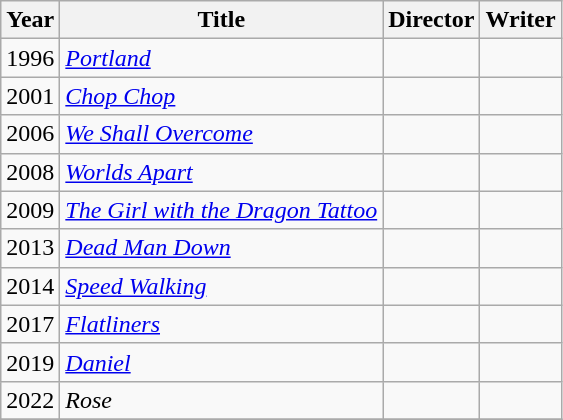<table class="wikitable">
<tr>
<th>Year</th>
<th>Title</th>
<th>Director</th>
<th>Writer</th>
</tr>
<tr>
<td>1996</td>
<td><em><a href='#'>Portland</a></em></td>
<td></td>
<td></td>
</tr>
<tr>
<td>2001</td>
<td><em><a href='#'>Chop Chop</a></em></td>
<td></td>
<td></td>
</tr>
<tr>
<td>2006</td>
<td><em><a href='#'>We Shall Overcome</a></em></td>
<td></td>
<td></td>
</tr>
<tr>
<td>2008</td>
<td><em><a href='#'>Worlds Apart</a></em></td>
<td></td>
<td></td>
</tr>
<tr>
<td>2009</td>
<td><em><a href='#'>The Girl with the Dragon Tattoo</a></em></td>
<td></td>
<td></td>
</tr>
<tr>
<td>2013</td>
<td><em><a href='#'>Dead Man Down</a></em></td>
<td></td>
<td></td>
</tr>
<tr>
<td>2014</td>
<td><em><a href='#'>Speed Walking</a></em></td>
<td></td>
<td></td>
</tr>
<tr>
<td>2017</td>
<td><em><a href='#'>Flatliners</a></em></td>
<td></td>
<td></td>
</tr>
<tr>
<td>2019</td>
<td><em><a href='#'>Daniel</a></em></td>
<td></td>
<td></td>
</tr>
<tr>
<td>2022</td>
<td><em>Rose</em></td>
<td></td>
<td></td>
</tr>
<tr>
</tr>
</table>
